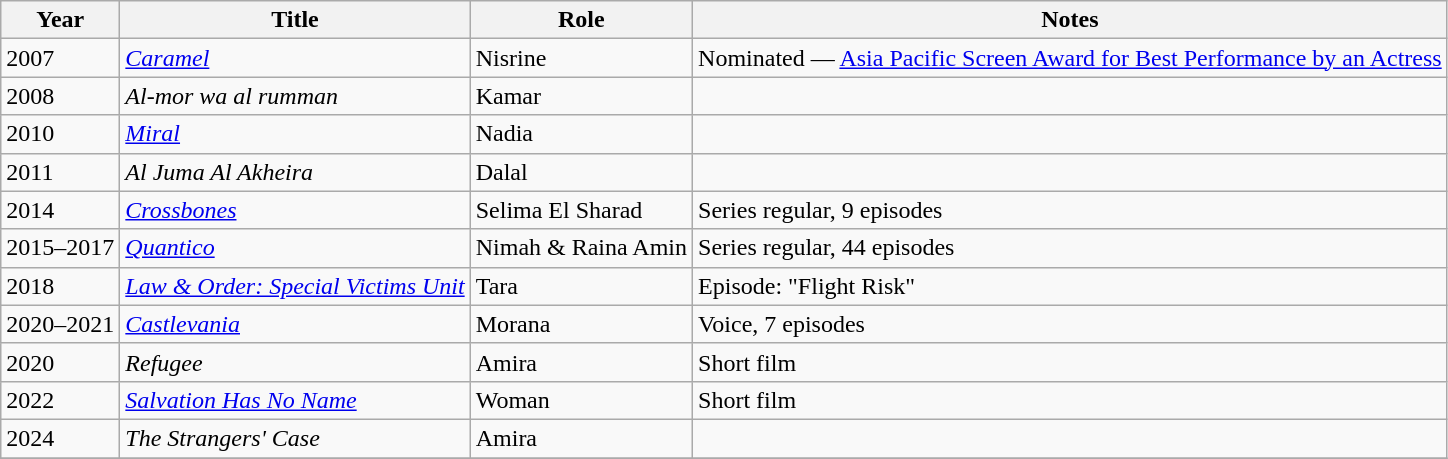<table class="wikitable sortable">
<tr>
<th>Year</th>
<th>Title</th>
<th>Role</th>
<th class="unsortable">Notes</th>
</tr>
<tr>
<td>2007</td>
<td><em><a href='#'>Caramel</a></em></td>
<td>Nisrine</td>
<td>Nominated — <a href='#'>Asia Pacific Screen Award for Best Performance by an Actress</a></td>
</tr>
<tr>
<td>2008</td>
<td><em>Al-mor wa al rumman</em></td>
<td>Kamar</td>
<td></td>
</tr>
<tr>
<td>2010</td>
<td><em><a href='#'>Miral</a> </em></td>
<td>Nadia</td>
<td></td>
</tr>
<tr>
<td>2011</td>
<td><em>Al Juma Al Akheira</em></td>
<td>Dalal</td>
<td></td>
</tr>
<tr>
<td>2014</td>
<td><em><a href='#'>Crossbones</a></em></td>
<td>Selima El Sharad</td>
<td>Series regular, 9 episodes</td>
</tr>
<tr>
<td>2015–2017</td>
<td><em><a href='#'>Quantico</a></em></td>
<td>Nimah & Raina Amin</td>
<td>Series regular, 44 episodes</td>
</tr>
<tr>
<td>2018</td>
<td><em><a href='#'>Law & Order: Special Victims Unit</a></em></td>
<td>Tara</td>
<td>Episode: "Flight Risk"</td>
</tr>
<tr>
<td>2020–2021</td>
<td><em><a href='#'>Castlevania</a></em></td>
<td>Morana</td>
<td>Voice, 7 episodes</td>
</tr>
<tr>
<td>2020</td>
<td><em>Refugee</em></td>
<td>Amira</td>
<td>Short film</td>
</tr>
<tr>
<td>2022</td>
<td><em><a href='#'>Salvation Has No Name</a></em></td>
<td>Woman</td>
<td>Short film</td>
</tr>
<tr>
<td>2024</td>
<td><em>The Strangers' Case</em></td>
<td>Amira</td>
<td></td>
</tr>
<tr>
</tr>
</table>
